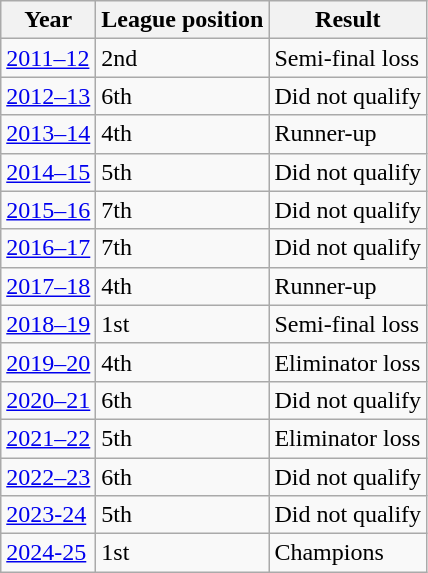<table class="wikitable">
<tr>
<th>Year</th>
<th>League position</th>
<th>Result</th>
</tr>
<tr>
<td><a href='#'>2011–12</a></td>
<td>2nd</td>
<td>Semi-final loss</td>
</tr>
<tr>
<td><a href='#'>2012–13</a></td>
<td>6th</td>
<td>Did not qualify</td>
</tr>
<tr>
<td><a href='#'>2013–14</a></td>
<td>4th</td>
<td>Runner-up</td>
</tr>
<tr>
<td><a href='#'>2014–15</a></td>
<td>5th</td>
<td>Did not qualify</td>
</tr>
<tr>
<td><a href='#'>2015–16</a></td>
<td>7th</td>
<td>Did not qualify</td>
</tr>
<tr>
<td><a href='#'>2016–17</a></td>
<td>7th</td>
<td>Did not qualify</td>
</tr>
<tr>
<td><a href='#'>2017–18</a></td>
<td>4th</td>
<td>Runner-up</td>
</tr>
<tr>
<td><a href='#'>2018–19</a></td>
<td>1st</td>
<td>Semi-final loss</td>
</tr>
<tr>
<td><a href='#'>2019–20</a></td>
<td>4th</td>
<td>Eliminator loss</td>
</tr>
<tr>
<td><a href='#'>2020–21</a></td>
<td>6th</td>
<td>Did not qualify</td>
</tr>
<tr>
<td><a href='#'>2021–22</a></td>
<td>5th</td>
<td>Eliminator loss</td>
</tr>
<tr>
<td><a href='#'>2022–23</a></td>
<td>6th</td>
<td>Did not qualify</td>
</tr>
<tr>
<td><a href='#'>2023-24</a></td>
<td>5th</td>
<td>Did not qualify</td>
</tr>
<tr>
<td><a href='#'>2024-25</a></td>
<td>1st</td>
<td>Champions</td>
</tr>
</table>
